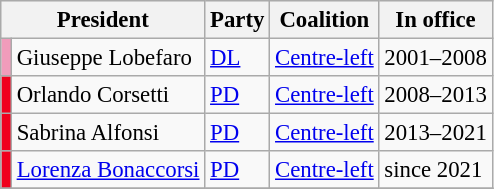<table class="wikitable" style="font-size:95%">
<tr style="background:#efefef;">
<th colspan=2>President</th>
<th>Party</th>
<th>Coalition</th>
<th>In office</th>
</tr>
<tr>
<td bgcolor="#F19CBB"></td>
<td>Giuseppe Lobefaro</td>
<td><a href='#'>DL</a></td>
<td><a href='#'>Centre-left</a></td>
<td>2001–2008</td>
</tr>
<tr>
<td bgcolor="#F0001C"></td>
<td>Orlando Corsetti</td>
<td><a href='#'>PD</a></td>
<td><a href='#'>Centre-left</a></td>
<td>2008–2013</td>
</tr>
<tr>
<td bgcolor="#F0001C"></td>
<td>Sabrina Alfonsi</td>
<td><a href='#'>PD</a></td>
<td><a href='#'>Centre-left</a></td>
<td>2013–2021</td>
</tr>
<tr>
<td bgcolor="#F0001C"></td>
<td><a href='#'>Lorenza Bonaccorsi</a></td>
<td><a href='#'>PD</a></td>
<td><a href='#'>Centre-left</a></td>
<td>since 2021</td>
</tr>
<tr>
</tr>
</table>
